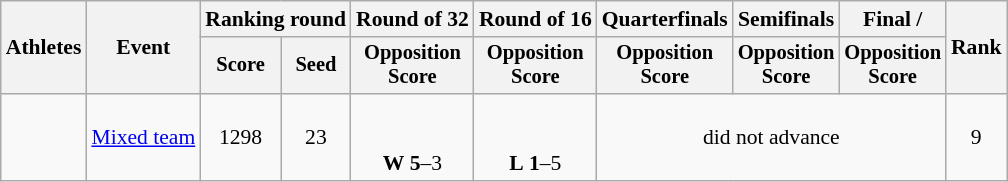<table class="wikitable" style="font-size:90%;">
<tr>
<th rowspan=2>Athletes</th>
<th rowspan=2>Event</th>
<th colspan=2>Ranking round</th>
<th>Round of 32</th>
<th>Round of 16</th>
<th>Quarterfinals</th>
<th>Semifinals</th>
<th>Final / </th>
<th rowspan=2>Rank</th>
</tr>
<tr style="font-size:95%">
<th>Score</th>
<th>Seed</th>
<th>Opposition<br>Score</th>
<th>Opposition<br>Score</th>
<th>Opposition<br>Score</th>
<th>Opposition<br>Score</th>
<th>Opposition<br>Score</th>
</tr>
<tr align=center>
<td align=left><br></td>
<td><a href='#'>Mixed team</a></td>
<td>1298</td>
<td>23</td>
<td><br><br><strong>W</strong> <strong>5</strong>–3</td>
<td><br><br><strong>L</strong> <strong>1</strong>–5</td>
<td colspan=3>did not advance</td>
<td>9</td>
</tr>
</table>
